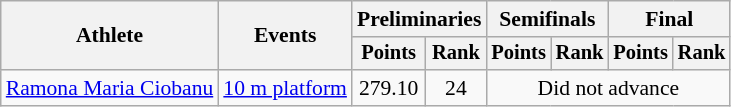<table class=wikitable style="font-size:90%">
<tr>
<th rowspan="2">Athlete</th>
<th rowspan="2">Events</th>
<th colspan="2">Preliminaries</th>
<th colspan="2">Semifinals</th>
<th colspan="2">Final</th>
</tr>
<tr style="font-size:95%">
<th>Points</th>
<th>Rank</th>
<th>Points</th>
<th>Rank</th>
<th>Points</th>
<th>Rank</th>
</tr>
<tr align=center>
<td align=left><a href='#'>Ramona Maria Ciobanu</a></td>
<td align=left><a href='#'>10 m platform</a></td>
<td>279.10</td>
<td>24</td>
<td colspan=4>Did not advance</td>
</tr>
</table>
